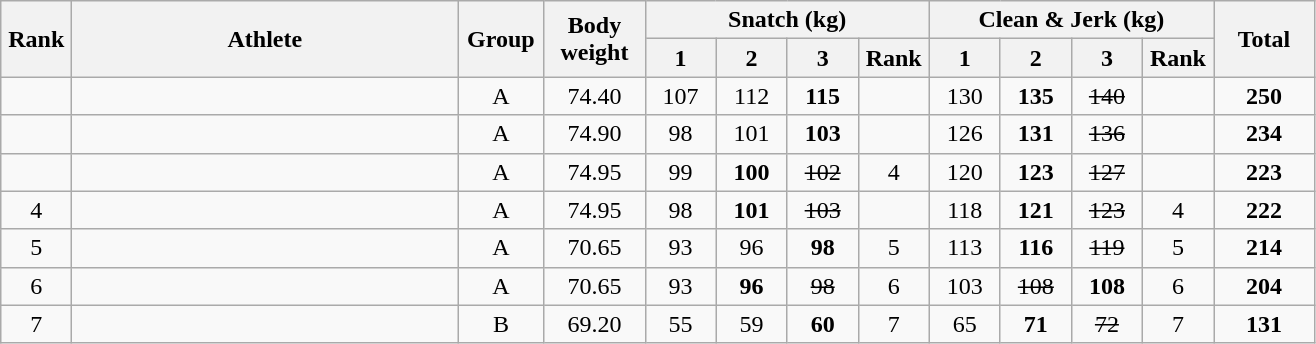<table class = "wikitable" style="text-align:center;">
<tr>
<th rowspan=2 width=40>Rank</th>
<th rowspan=2 width=250>Athlete</th>
<th rowspan=2 width=50>Group</th>
<th rowspan=2 width=60>Body weight</th>
<th colspan=4>Snatch (kg)</th>
<th colspan=4>Clean & Jerk (kg)</th>
<th rowspan=2 width=60>Total</th>
</tr>
<tr>
<th width=40>1</th>
<th width=40>2</th>
<th width=40>3</th>
<th width=40>Rank</th>
<th width=40>1</th>
<th width=40>2</th>
<th width=40>3</th>
<th width=40>Rank</th>
</tr>
<tr>
<td></td>
<td align=left></td>
<td>A</td>
<td>74.40</td>
<td>107</td>
<td>112</td>
<td><strong>115</strong></td>
<td></td>
<td>130</td>
<td><strong>135</strong></td>
<td><s>140</s></td>
<td></td>
<td><strong>250</strong></td>
</tr>
<tr>
<td></td>
<td align=left></td>
<td>A</td>
<td>74.90</td>
<td>98</td>
<td>101</td>
<td><strong>103</strong></td>
<td></td>
<td>126</td>
<td><strong>131</strong></td>
<td><s>136</s></td>
<td></td>
<td><strong>234</strong></td>
</tr>
<tr>
<td></td>
<td align=left></td>
<td>A</td>
<td>74.95</td>
<td>99</td>
<td><strong>100</strong></td>
<td><s>102</s></td>
<td>4</td>
<td>120</td>
<td><strong>123</strong></td>
<td><s>127</s></td>
<td></td>
<td><strong>223</strong></td>
</tr>
<tr>
<td>4</td>
<td align=left></td>
<td>A</td>
<td>74.95</td>
<td>98</td>
<td><strong>101</strong></td>
<td><s>103</s></td>
<td></td>
<td>118</td>
<td><strong>121</strong></td>
<td><s>123</s></td>
<td>4</td>
<td><strong>222</strong></td>
</tr>
<tr>
<td>5</td>
<td align=left></td>
<td>A</td>
<td>70.65</td>
<td>93</td>
<td>96</td>
<td><strong>98</strong></td>
<td>5</td>
<td>113</td>
<td><strong>116</strong></td>
<td><s>119</s></td>
<td>5</td>
<td><strong>214</strong></td>
</tr>
<tr>
<td>6</td>
<td align=left></td>
<td>A</td>
<td>70.65</td>
<td>93</td>
<td><strong>96</strong></td>
<td><s>98</s></td>
<td>6</td>
<td>103</td>
<td><s>108</s></td>
<td><strong>108</strong></td>
<td>6</td>
<td><strong>204</strong></td>
</tr>
<tr>
<td>7</td>
<td align=left></td>
<td>B</td>
<td>69.20</td>
<td>55</td>
<td>59</td>
<td><strong>60</strong></td>
<td>7</td>
<td>65</td>
<td><strong>71</strong></td>
<td><s>72</s></td>
<td>7</td>
<td><strong>131</strong></td>
</tr>
</table>
